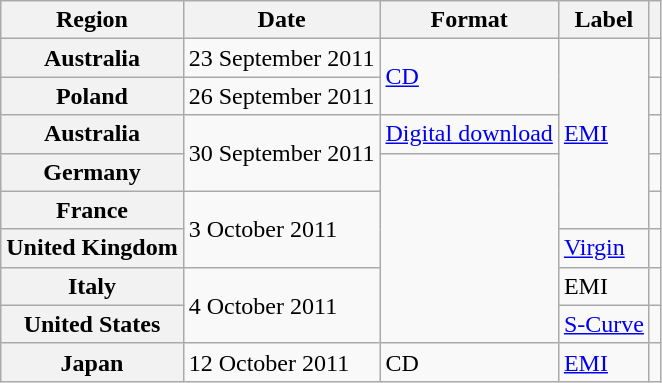<table class="wikitable plainrowheaders">
<tr>
<th scope="col">Region</th>
<th scope="col">Date</th>
<th scope="col">Format</th>
<th scope="col">Label</th>
<th scope="col"></th>
</tr>
<tr>
<th scope="row">Australia</th>
<td>23 September 2011</td>
<td rowspan="2"><a href='#'>CD</a></td>
<td rowspan="5"><a href='#'>EMI</a></td>
<td style="text-align:center;"></td>
</tr>
<tr>
<th scope="row">Poland</th>
<td>26 September 2011</td>
<td style="text-align:center;"></td>
</tr>
<tr>
<th scope="row">Australia</th>
<td rowspan="2">30 September 2011</td>
<td><a href='#'>Digital download</a></td>
<td style="text-align:center;"></td>
</tr>
<tr>
<th scope="row">Germany</th>
<td rowspan="5"></td>
<td style="text-align:center;"></td>
</tr>
<tr>
<th scope="row">France</th>
<td rowspan="2">3 October 2011</td>
<td style="text-align:center;"></td>
</tr>
<tr>
<th scope="row">United Kingdom</th>
<td><a href='#'>Virgin</a></td>
<td style="text-align:center;"></td>
</tr>
<tr>
<th scope="row">Italy</th>
<td rowspan="2">4 October 2011</td>
<td>EMI</td>
<td style="text-align:center;"></td>
</tr>
<tr>
<th scope="row">United States</th>
<td><a href='#'>S-Curve</a></td>
<td style="text-align:center;"></td>
</tr>
<tr>
<th scope="row">Japan</th>
<td>12 October 2011</td>
<td>CD</td>
<td><a href='#'>EMI</a></td>
<td style="text-align:center;"></td>
</tr>
</table>
